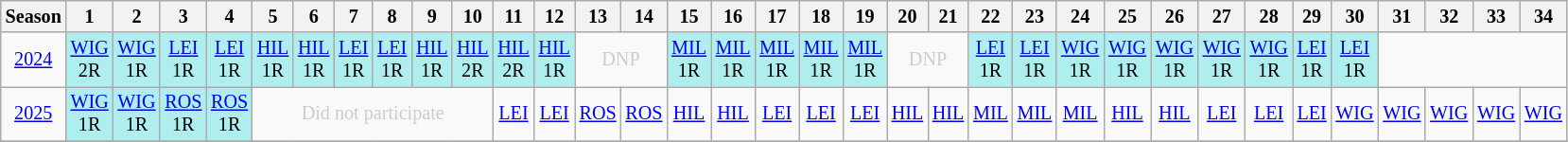<table class="wikitable" style="width:28%; margin:0; font-size:84%">
<tr>
<th>Season</th>
<th>1</th>
<th>2</th>
<th>3</th>
<th>4</th>
<th>5</th>
<th>6</th>
<th>7</th>
<th>8</th>
<th>9</th>
<th>10</th>
<th>11</th>
<th>12</th>
<th>13</th>
<th>14</th>
<th>15</th>
<th>16</th>
<th>17</th>
<th>18</th>
<th>19</th>
<th>20</th>
<th>21</th>
<th>22</th>
<th>23</th>
<th>24</th>
<th>25</th>
<th>26</th>
<th>27</th>
<th>28</th>
<th>29</th>
<th>30</th>
<th>31</th>
<th>32</th>
<th>33</th>
<th>34</th>
</tr>
<tr>
<td style="text-align:center;"background:#efefef;"><a href='#'>2024</a></td>
<td style="text-align:center; background:#afeeee;"><a href='#'>WIG</a><br>2R</td>
<td style="text-align:center; background:#afeeee;"><a href='#'>WIG</a><br>1R</td>
<td style="text-align:center; background:#afeeee;"><a href='#'>LEI</a><br>1R</td>
<td style="text-align:center; background:#afeeee;"><a href='#'>LEI</a><br>1R</td>
<td style="text-align:center; background:#afeeee;"><a href='#'>HIL</a><br>1R</td>
<td style="text-align:center; background:#afeeee;"><a href='#'>HIL</a><br>1R</td>
<td style="text-align:center; background:#afeeee;"><a href='#'>LEI</a><br>1R</td>
<td style="text-align:center; background:#afeeee;"><a href='#'>LEI</a><br>1R</td>
<td style="text-align:center; background:#afeeee;"><a href='#'>HIL</a><br>1R</td>
<td style="text-align:center; background:#afeeee;"><a href='#'>HIL</a><br>2R</td>
<td style="text-align:center; background:#afeeee;"><a href='#'>HIL</a><br>2R</td>
<td style="text-align:center; background:#afeeee;"><a href='#'>HIL</a><br>1R</td>
<td colspan="2" style="text-align:center; color:#ccc;">DNP</td>
<td style="text-align:center; background:#afeeee;"><a href='#'>MIL</a><br>1R</td>
<td style="text-align:center; background:#afeeee;"><a href='#'>MIL</a><br>1R</td>
<td style="text-align:center; background:#afeeee;"><a href='#'>MIL</a><br>1R</td>
<td style="text-align:center; background:#afeeee;"><a href='#'>MIL</a><br>1R</td>
<td style="text-align:center; background:#afeeee;"><a href='#'>MIL</a><br>1R</td>
<td colspan="2" style="text-align:center; color:#ccc;">DNP</td>
<td style="text-align:center; background:#afeeee;"><a href='#'>LEI</a><br>1R</td>
<td style="text-align:center; background:#afeeee;"><a href='#'>LEI</a><br>1R</td>
<td style="text-align:center; background:#afeeee;"><a href='#'>WIG</a><br>1R</td>
<td style="text-align:center; background:#afeeee;"><a href='#'>WIG</a><br>1R</td>
<td style="text-align:center; background:#afeeee;"><a href='#'>WIG</a><br>1R</td>
<td style="text-align:center; background:#afeeee;"><a href='#'>WIG</a><br>1R</td>
<td style="text-align:center; background:#afeeee;"><a href='#'>WIG</a><br>1R</td>
<td style="text-align:center; background:#afeeee;"><a href='#'>LEI</a><br>1R</td>
<td style="text-align:center; background:#afeeee;"><a href='#'>LEI</a><br>1R</td>
</tr>
<tr>
<td style="text-align:center; "background:#efefef;"><a href='#'>2025</a></td>
<td style="text-align:center; background:#afeeee;"><a href='#'>WIG</a><br>1R</td>
<td style="text-align:center; background:#afeeee;"><a href='#'>WIG</a><br>1R</td>
<td style="text-align:center; background:#afeeee;"><a href='#'>ROS</a><br>1R</td>
<td style="text-align:center; background:#afeeee;"><a href='#'>ROS</a><br>1R</td>
<td colspan="6" style="text-align:center; color:#ccc;">Did not participate</td>
<td style="text-align:center; background:#;"><a href='#'>LEI</a><br></td>
<td style="text-align:center; background:#;"><a href='#'>LEI</a><br></td>
<td style="text-align:center; background:#;"><a href='#'>ROS</a><br></td>
<td style="text-align:center; background:#;"><a href='#'>ROS</a><br></td>
<td style="text-align:center; background:#;"><a href='#'>HIL</a><br></td>
<td style="text-align:center; background:#;"><a href='#'>HIL</a><br></td>
<td style="text-align:center; background:#;"><a href='#'>LEI</a><br></td>
<td style="text-align:center; background:#;"><a href='#'>LEI</a><br></td>
<td style="text-align:center; background:#;"><a href='#'>LEI</a><br></td>
<td style="text-align:center; background:#;"><a href='#'>HIL</a><br></td>
<td style="text-align:center; background:#;"><a href='#'>HIL</a><br></td>
<td style="text-align:center; background:#;"><a href='#'>MIL</a><br></td>
<td style="text-align:center; background:#;"><a href='#'>MIL</a><br></td>
<td style="text-align:center; background:#;"><a href='#'>MIL</a><br></td>
<td style="text-align:center; background:#;"><a href='#'>HIL</a><br></td>
<td style="text-align:center; background:#;"><a href='#'>HIL</a><br></td>
<td style="text-align:center; background:#;"><a href='#'>LEI</a><br></td>
<td style="text-align:center; background:#;"><a href='#'>LEI</a><br></td>
<td style="text-align:center; background:#;"><a href='#'>LEI</a><br></td>
<td style="text-align:center; background:#;"><a href='#'>WIG</a><br></td>
<td style="text-align:center; background:#;"><a href='#'>WIG</a><br></td>
<td style="text-align:center; background:#;"><a href='#'>WIG</a><br></td>
<td style="text-align:center; background:#;"><a href='#'>WIG</a><br></td>
<td style="text-align:center; background:#;"><a href='#'>WIG</a><br></td>
</tr>
<tr>
</tr>
</table>
